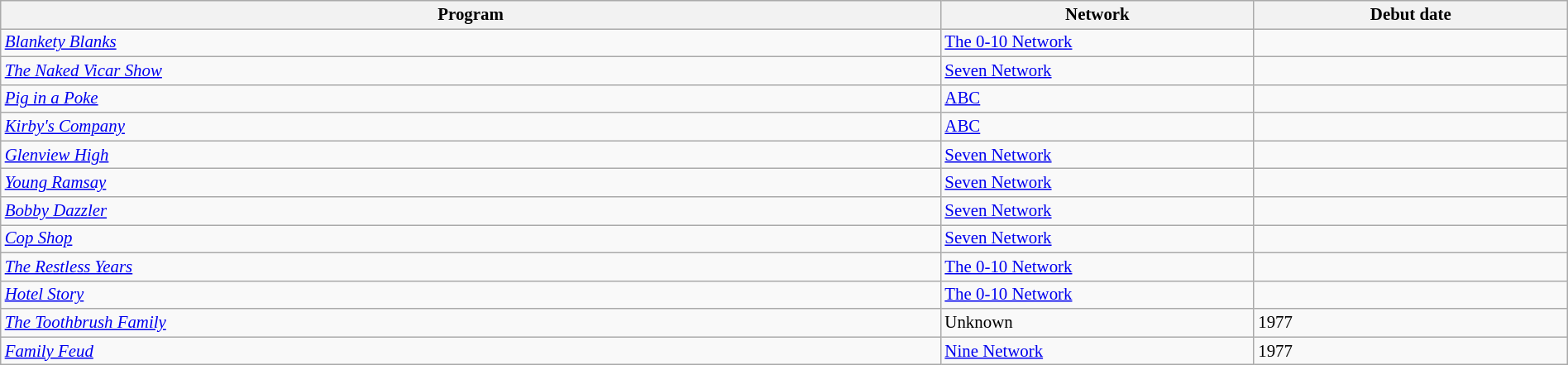<table class="wikitable sortable" width="100%" style="font-size:87%;">
<tr bgcolor="#efefef">
<th width=60%>Program</th>
<th width=20%>Network</th>
<th width=20%>Debut date</th>
</tr>
<tr>
<td><em><a href='#'>Blankety Blanks</a></em></td>
<td><a href='#'>The 0-10 Network</a></td>
<td></td>
</tr>
<tr>
<td><em><a href='#'>The Naked Vicar Show</a></em></td>
<td><a href='#'>Seven Network</a></td>
<td></td>
</tr>
<tr>
<td><em><a href='#'>Pig in a Poke</a></em></td>
<td><a href='#'>ABC</a></td>
<td></td>
</tr>
<tr>
<td><em><a href='#'>Kirby's Company</a></em></td>
<td><a href='#'>ABC</a></td>
<td></td>
</tr>
<tr>
<td><em><a href='#'>Glenview High</a></em></td>
<td><a href='#'>Seven Network</a></td>
<td></td>
</tr>
<tr>
<td><em><a href='#'>Young Ramsay</a></em></td>
<td><a href='#'>Seven Network</a></td>
<td></td>
</tr>
<tr>
<td><em><a href='#'>Bobby Dazzler</a></em></td>
<td><a href='#'>Seven Network</a></td>
<td></td>
</tr>
<tr>
<td><em><a href='#'>Cop Shop</a></em></td>
<td><a href='#'>Seven Network</a></td>
<td></td>
</tr>
<tr>
<td><em><a href='#'>The Restless Years</a></em></td>
<td><a href='#'>The 0-10 Network</a></td>
<td></td>
</tr>
<tr>
<td><em><a href='#'>Hotel Story</a></em></td>
<td><a href='#'>The 0-10 Network</a></td>
<td></td>
</tr>
<tr>
<td><em><a href='#'>The Toothbrush Family</a></em></td>
<td>Unknown</td>
<td>1977</td>
</tr>
<tr>
<td><em><a href='#'>Family Feud</a></em></td>
<td><a href='#'>Nine Network</a></td>
<td>1977</td>
</tr>
</table>
